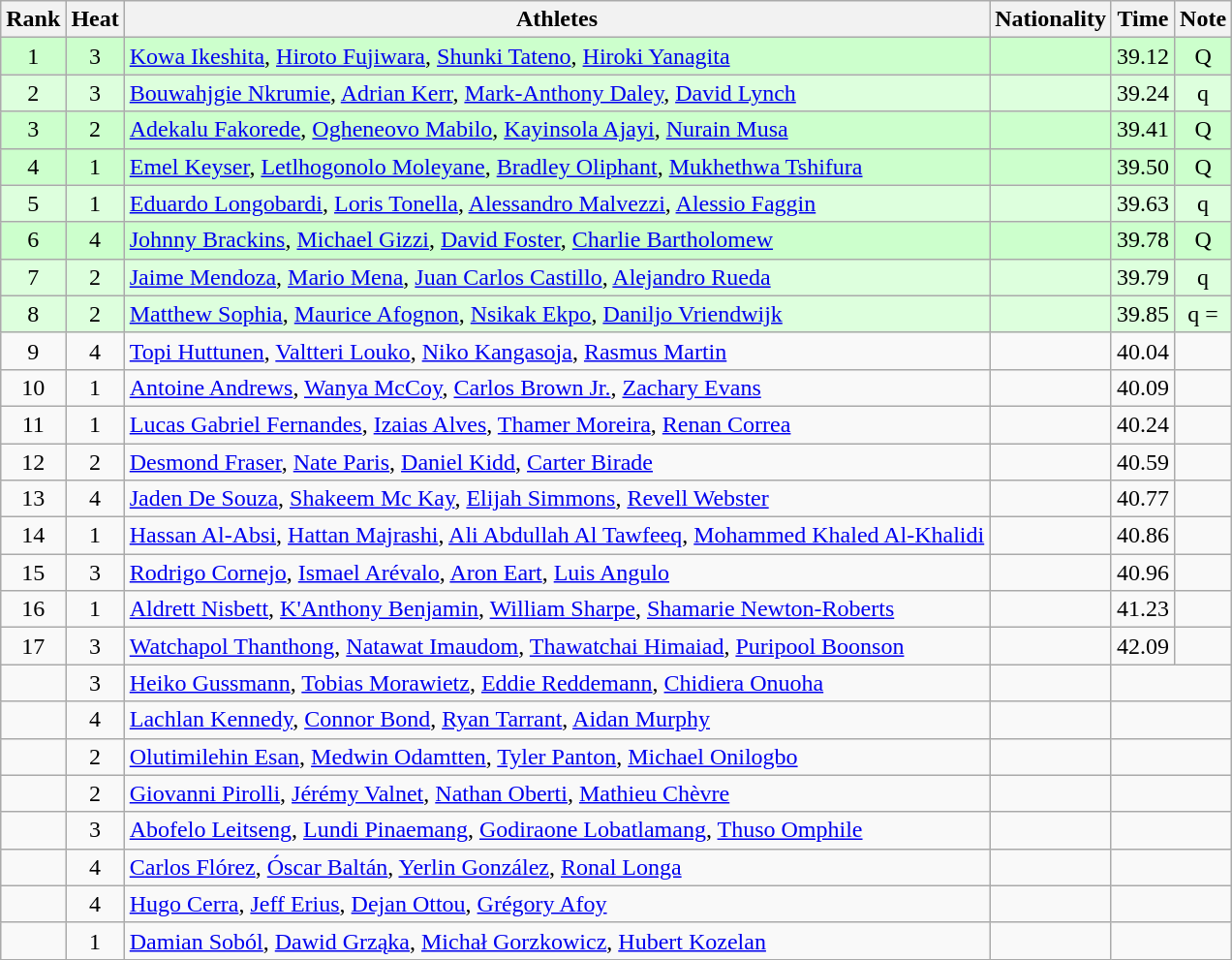<table class="wikitable sortable" style="text-align:center">
<tr>
<th>Rank</th>
<th>Heat</th>
<th>Athletes</th>
<th>Nationality</th>
<th>Time</th>
<th>Note</th>
</tr>
<tr bgcolor=ccffcc>
<td>1</td>
<td>3</td>
<td align=left><a href='#'>Kowa Ikeshita</a>, <a href='#'>Hiroto Fujiwara</a>, <a href='#'>Shunki Tateno</a>, <a href='#'>Hiroki Yanagita</a></td>
<td align=left></td>
<td>39.12</td>
<td>Q </td>
</tr>
<tr bgcolor=ddffdd>
<td>2</td>
<td>3</td>
<td align=left><a href='#'>Bouwahjgie Nkrumie</a>, <a href='#'>Adrian Kerr</a>, <a href='#'>Mark-Anthony Daley</a>, <a href='#'>David Lynch</a></td>
<td align=left></td>
<td>39.24</td>
<td>q</td>
</tr>
<tr bgcolor=ccffcc>
<td>3</td>
<td>2</td>
<td align=left><a href='#'>Adekalu Fakorede</a>, <a href='#'>Ogheneovo Mabilo</a>, <a href='#'>Kayinsola Ajayi</a>, <a href='#'>Nurain Musa</a></td>
<td align=left></td>
<td>39.41</td>
<td>Q </td>
</tr>
<tr bgcolor=ccffcc>
<td>4</td>
<td>1</td>
<td align=left><a href='#'>Emel Keyser</a>, <a href='#'>Letlhogonolo Moleyane</a>, <a href='#'>Bradley Oliphant</a>, <a href='#'>Mukhethwa Tshifura</a></td>
<td align=left></td>
<td>39.50</td>
<td>Q </td>
</tr>
<tr bgcolor=ddffdd>
<td>5</td>
<td>1</td>
<td align=left><a href='#'>Eduardo Longobardi</a>, <a href='#'>Loris Tonella</a>, <a href='#'>Alessandro Malvezzi</a>, <a href='#'>Alessio Faggin</a></td>
<td align=left></td>
<td>39.63</td>
<td>q </td>
</tr>
<tr bgcolor=ccffcc>
<td>6</td>
<td>4</td>
<td align=left><a href='#'>Johnny Brackins</a>, <a href='#'>Michael Gizzi</a>, <a href='#'>David Foster</a>, <a href='#'>Charlie Bartholomew</a></td>
<td align=left></td>
<td>39.78</td>
<td>Q </td>
</tr>
<tr bgcolor=ddffdd>
<td>7</td>
<td>2</td>
<td align=left><a href='#'>Jaime Mendoza</a>, <a href='#'>Mario Mena</a>, <a href='#'>Juan Carlos Castillo</a>, <a href='#'>Alejandro Rueda</a></td>
<td align=left></td>
<td>39.79</td>
<td>q</td>
</tr>
<tr bgcolor=ddffdd>
<td>8</td>
<td>2</td>
<td align=left><a href='#'>Matthew Sophia</a>, <a href='#'>Maurice Afognon</a>, <a href='#'>Nsikak Ekpo</a>, <a href='#'>Daniljo Vriendwijk</a></td>
<td align=left></td>
<td>39.85</td>
<td>q =</td>
</tr>
<tr>
<td>9</td>
<td>4</td>
<td align=left><a href='#'>Topi Huttunen</a>, <a href='#'>Valtteri Louko</a>, <a href='#'>Niko Kangasoja</a>, <a href='#'>Rasmus Martin</a></td>
<td align=left></td>
<td>40.04</td>
<td></td>
</tr>
<tr>
<td>10</td>
<td>1</td>
<td align=left><a href='#'>Antoine Andrews</a>, <a href='#'>Wanya McCoy</a>, <a href='#'>Carlos Brown Jr.</a>, <a href='#'>Zachary Evans</a></td>
<td align=left></td>
<td>40.09</td>
<td></td>
</tr>
<tr>
<td>11</td>
<td>1</td>
<td align=left><a href='#'>Lucas Gabriel Fernandes</a>, <a href='#'>Izaias Alves</a>, <a href='#'>Thamer Moreira</a>, <a href='#'>Renan Correa</a></td>
<td align=left></td>
<td>40.24</td>
<td></td>
</tr>
<tr>
<td>12</td>
<td>2</td>
<td align=left><a href='#'>Desmond Fraser</a>, <a href='#'>Nate Paris</a>, <a href='#'>Daniel Kidd</a>, <a href='#'>Carter Birade</a></td>
<td align=left></td>
<td>40.59</td>
<td></td>
</tr>
<tr>
<td>13</td>
<td>4</td>
<td align=left><a href='#'>Jaden De Souza</a>, <a href='#'>Shakeem Mc Kay</a>, <a href='#'>Elijah Simmons</a>, <a href='#'>Revell Webster</a></td>
<td align=left></td>
<td>40.77</td>
<td></td>
</tr>
<tr>
<td>14</td>
<td>1</td>
<td align=left><a href='#'>Hassan Al-Absi</a>, <a href='#'>Hattan Majrashi</a>, <a href='#'>Ali Abdullah Al Tawfeeq</a>, <a href='#'>Mohammed Khaled Al-Khalidi</a></td>
<td align=left></td>
<td>40.86</td>
<td></td>
</tr>
<tr>
<td>15</td>
<td>3</td>
<td align=left><a href='#'>Rodrigo Cornejo</a>, <a href='#'>Ismael Arévalo</a>, <a href='#'>Aron Eart</a>, <a href='#'>Luis Angulo</a></td>
<td align=left></td>
<td>40.96</td>
<td></td>
</tr>
<tr>
<td>16</td>
<td>1</td>
<td align=left><a href='#'>Aldrett Nisbett</a>, <a href='#'>K'Anthony Benjamin</a>, <a href='#'>William Sharpe</a>, <a href='#'>Shamarie Newton-Roberts</a></td>
<td align=left></td>
<td>41.23</td>
<td></td>
</tr>
<tr>
<td>17</td>
<td>3</td>
<td align=left><a href='#'>Watchapol Thanthong</a>, <a href='#'>Natawat Imaudom</a>, <a href='#'>Thawatchai Himaiad</a>, <a href='#'>Puripool Boonson</a></td>
<td align=left></td>
<td>42.09</td>
<td></td>
</tr>
<tr>
<td></td>
<td>3</td>
<td align=left><a href='#'>Heiko Gussmann</a>, <a href='#'>Tobias Morawietz</a>, <a href='#'>Eddie Reddemann</a>, <a href='#'>Chidiera Onuoha</a></td>
<td align=left></td>
<td colspan=2></td>
</tr>
<tr>
<td></td>
<td>4</td>
<td align=left><a href='#'>Lachlan Kennedy</a>, <a href='#'>Connor Bond</a>, <a href='#'>Ryan Tarrant</a>, <a href='#'>Aidan Murphy</a></td>
<td align=left></td>
<td colspan=2></td>
</tr>
<tr>
<td></td>
<td>2</td>
<td align=left><a href='#'>Olutimilehin Esan</a>, <a href='#'>Medwin Odamtten</a>, <a href='#'>Tyler Panton</a>, <a href='#'>Michael Onilogbo</a></td>
<td align=left></td>
<td colspan=2></td>
</tr>
<tr>
<td></td>
<td>2</td>
<td align=left><a href='#'>Giovanni Pirolli</a>, <a href='#'>Jérémy Valnet</a>, <a href='#'>Nathan Oberti</a>, <a href='#'>Mathieu Chèvre</a></td>
<td align=left></td>
<td colspan=2></td>
</tr>
<tr>
<td></td>
<td>3</td>
<td align=left><a href='#'>Abofelo Leitseng</a>, <a href='#'>Lundi Pinaemang</a>, <a href='#'>Godiraone Lobatlamang</a>, <a href='#'>Thuso Omphile</a></td>
<td align=left></td>
<td colspan=2></td>
</tr>
<tr>
<td></td>
<td>4</td>
<td align=left><a href='#'>Carlos Flórez</a>, <a href='#'>Óscar Baltán</a>, <a href='#'>Yerlin González</a>, <a href='#'>Ronal Longa</a></td>
<td align=left></td>
<td colspan=2></td>
</tr>
<tr>
<td></td>
<td>4</td>
<td align=left><a href='#'>Hugo Cerra</a>, <a href='#'>Jeff Erius</a>, <a href='#'>Dejan Ottou</a>, <a href='#'>Grégory Afoy</a></td>
<td align=left></td>
<td colspan=2></td>
</tr>
<tr>
<td></td>
<td>1</td>
<td align=left><a href='#'>Damian Soból</a>, <a href='#'>Dawid Grząka</a>, <a href='#'>Michał Gorzkowicz</a>, <a href='#'>Hubert Kozelan</a></td>
<td align=left></td>
<td colspan=2></td>
</tr>
</table>
